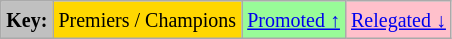<table class="wikitable">
<tr>
<td style="background:Silver;"><small><strong>Key:</strong></small></td>
<td style="background:Gold;"><small>Premiers / Champions</small></td>
<td style="background:PaleGreen;"><small><a href='#'>Promoted ↑</a></small></td>
<td style="background:Pink;"><small><a href='#'>Relegated ↓</a></small></td>
</tr>
</table>
